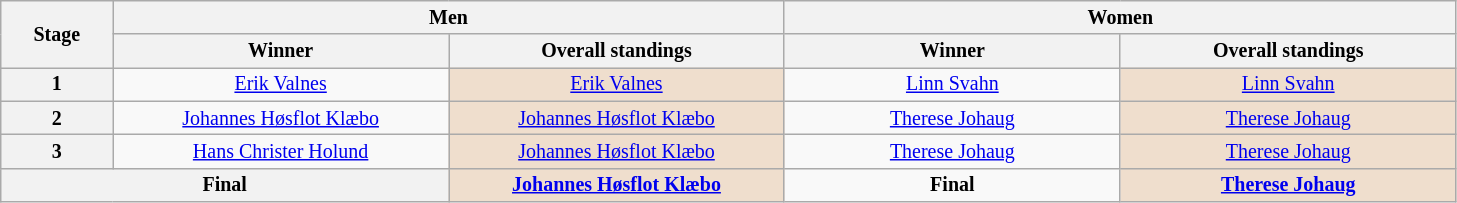<table class="wikitable" style="text-align: center; font-size:smaller;">
<tr>
<th scope="col" style="width:5%;" rowspan="2">Stage</th>
<th scope="col" style="width:45%;" colspan="2">Men</th>
<th scope="col" style="width:45%;" colspan="2">Women</th>
</tr>
<tr>
<th scope="col" style="width:15%;">Winner</th>
<th scope="col" style="width:15%;">Overall standings</th>
<th scope="col" style="width:15%;">Winner</th>
<th scope="col" style="width:15%;">Overall standings</th>
</tr>
<tr>
<th scope="row">1</th>
<td><a href='#'>Erik Valnes</a></td>
<td style="background:#EFDECD"><a href='#'>Erik Valnes</a></td>
<td><a href='#'>Linn Svahn</a></td>
<td style="background:#EFDECD"><a href='#'>Linn Svahn</a></td>
</tr>
<tr>
<th scope="row">2</th>
<td><a href='#'>Johannes Høsflot Klæbo</a></td>
<td style="background:#EFDECD"><a href='#'>Johannes Høsflot Klæbo</a></td>
<td><a href='#'>Therese Johaug</a></td>
<td style="background:#EFDECD"><a href='#'>Therese Johaug</a></td>
</tr>
<tr>
<th scope="row">3</th>
<td><a href='#'>Hans Christer Holund</a></td>
<td style="background:#EFDECD"><a href='#'>Johannes Høsflot Klæbo</a></td>
<td><a href='#'>Therese Johaug</a></td>
<td style="background:#EFDECD"><a href='#'>Therese Johaug</a></td>
</tr>
<tr>
<th colspan="2">Final</th>
<td style="background:#EFDECD"><strong><a href='#'>Johannes Høsflot Klæbo</a></strong></td>
<td><strong>Final</strong></td>
<td style="background:#EFDECD"><strong><a href='#'>Therese Johaug</a></strong></td>
</tr>
</table>
